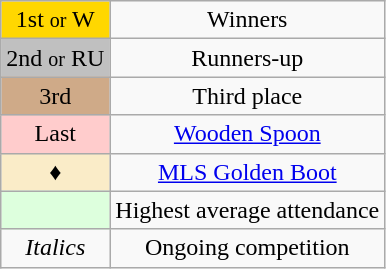<table class="wikitable" style="text-align:center">
<tr>
<td style=background:gold>1st <small>or</small> W</td>
<td>Winners</td>
</tr>
<tr>
<td style=background:silver>2nd <small>or</small> RU</td>
<td>Runners-up</td>
</tr>
<tr>
<td style=background:#CFAA88>3rd</td>
<td>Third place</td>
</tr>
<tr>
<td style=background:#FFCCCC>Last</td>
<td><a href='#'>Wooden Spoon</a></td>
</tr>
<tr>
<td style=background:#FAECC8;">♦</td>
<td><a href='#'>MLS Golden Boot</a></td>
</tr>
<tr>
<td style="background:#dfd;"> </td>
<td>Highest average attendance</td>
</tr>
<tr>
<td><em>Italics</em></td>
<td>Ongoing competition</td>
</tr>
</table>
